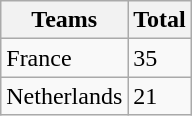<table class="wikitable">
<tr>
<th>Teams</th>
<th>Total</th>
</tr>
<tr>
<td>France</td>
<td>35</td>
</tr>
<tr>
<td>Netherlands</td>
<td>21</td>
</tr>
</table>
